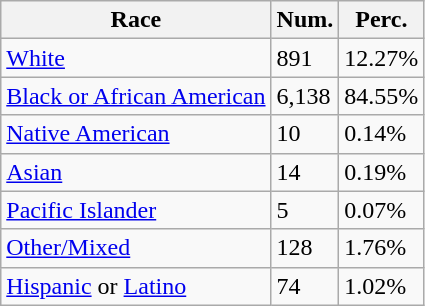<table class="wikitable">
<tr>
<th>Race</th>
<th>Num.</th>
<th>Perc.</th>
</tr>
<tr>
<td><a href='#'>White</a></td>
<td>891</td>
<td>12.27%</td>
</tr>
<tr>
<td><a href='#'>Black or African American</a></td>
<td>6,138</td>
<td>84.55%</td>
</tr>
<tr>
<td><a href='#'>Native American</a></td>
<td>10</td>
<td>0.14%</td>
</tr>
<tr>
<td><a href='#'>Asian</a></td>
<td>14</td>
<td>0.19%</td>
</tr>
<tr>
<td><a href='#'>Pacific Islander</a></td>
<td>5</td>
<td>0.07%</td>
</tr>
<tr>
<td><a href='#'>Other/Mixed</a></td>
<td>128</td>
<td>1.76%</td>
</tr>
<tr>
<td><a href='#'>Hispanic</a> or <a href='#'>Latino</a></td>
<td>74</td>
<td>1.02%</td>
</tr>
</table>
